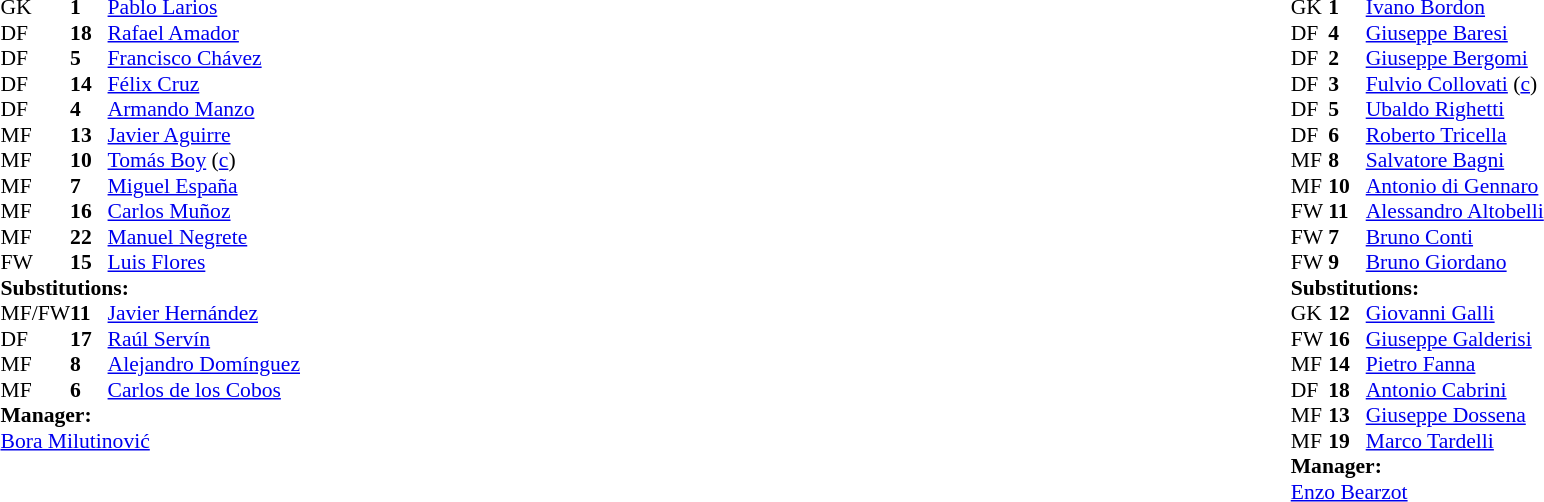<table width="100%">
<tr>
<td valign="top" width="50%"><br><table style="font-size: 90%" cellspacing="0" cellpadding="0">
<tr>
<td colspan="4"></td>
</tr>
<tr>
<th width=" "></th>
<th width="25"></th>
</tr>
<tr>
<td>GK</td>
<td><strong>1</strong></td>
<td><a href='#'>Pablo Larios</a></td>
</tr>
<tr>
<td>DF</td>
<td><strong>18</strong></td>
<td><a href='#'>Rafael Amador</a></td>
<td></td>
<td></td>
</tr>
<tr>
<td>DF</td>
<td><strong>5</strong></td>
<td><a href='#'>Francisco Chávez</a></td>
</tr>
<tr>
<td>DF</td>
<td><strong>14</strong></td>
<td><a href='#'>Félix Cruz</a></td>
</tr>
<tr>
<td>DF</td>
<td><strong>4</strong></td>
<td><a href='#'>Armando Manzo</a></td>
</tr>
<tr>
<td>MF</td>
<td><strong>13</strong></td>
<td><a href='#'>Javier Aguirre</a></td>
<td></td>
<td></td>
</tr>
<tr>
<td>MF</td>
<td><strong>10</strong></td>
<td><a href='#'>Tomás Boy</a> (<a href='#'>c</a>)</td>
<td></td>
<td></td>
</tr>
<tr>
<td>MF</td>
<td><strong>7</strong></td>
<td><a href='#'>Miguel España</a></td>
</tr>
<tr>
<td>MF</td>
<td><strong>16</strong></td>
<td><a href='#'>Carlos Muñoz</a></td>
</tr>
<tr>
<td>MF</td>
<td><strong>22</strong></td>
<td><a href='#'>Manuel Negrete</a></td>
</tr>
<tr>
<td>FW</td>
<td><strong>15</strong></td>
<td><a href='#'>Luis Flores</a></td>
<td></td>
<td></td>
</tr>
<tr>
<td colspan=3><strong>Substitutions:</strong></td>
</tr>
<tr>
<td>MF/FW</td>
<td><strong>11</strong></td>
<td><a href='#'>Javier Hernández</a></td>
<td></td>
<td></td>
</tr>
<tr>
<td>DF</td>
<td><strong>17</strong></td>
<td><a href='#'>Raúl Servín</a></td>
<td></td>
<td></td>
</tr>
<tr>
<td>MF</td>
<td><strong>8</strong></td>
<td><a href='#'>Alejandro Domínguez</a></td>
<td></td>
<td></td>
</tr>
<tr>
<td>MF</td>
<td><strong>6</strong></td>
<td><a href='#'>Carlos de los Cobos</a></td>
<td></td>
<td></td>
</tr>
<tr>
<td colspan=3><strong>Manager:</strong></td>
</tr>
<tr>
<td colspan=3> <a href='#'>Bora Milutinović</a></td>
</tr>
</table>
</td>
<td style="vertical-align:top; width:50%;"><br><table style="font-size:90%; margin:auto;" cellspacing="0" cellpadding="0">
<tr>
<th width=25></th>
<th width=25></th>
</tr>
<tr>
<td>GK</td>
<td><strong>1</strong></td>
<td><a href='#'>Ivano Bordon</a></td>
<td></td>
<td></td>
</tr>
<tr>
<td>DF</td>
<td><strong>4</strong></td>
<td><a href='#'>Giuseppe Baresi</a></td>
</tr>
<tr>
<td>DF</td>
<td><strong>2</strong></td>
<td><a href='#'>Giuseppe Bergomi</a></td>
</tr>
<tr>
<td>DF</td>
<td><strong>3</strong></td>
<td><a href='#'>Fulvio Collovati</a> (<a href='#'>c</a>)</td>
</tr>
<tr>
<td>DF</td>
<td><strong>5</strong></td>
<td><a href='#'>Ubaldo Righetti</a></td>
<td></td>
<td></td>
</tr>
<tr>
<td>DF</td>
<td><strong>6</strong></td>
<td><a href='#'>Roberto Tricella</a></td>
</tr>
<tr>
<td>MF</td>
<td><strong>8</strong></td>
<td><a href='#'>Salvatore Bagni</a></td>
</tr>
<tr>
<td>MF</td>
<td><strong>10</strong></td>
<td><a href='#'>Antonio di Gennaro</a></td>
<td></td>
<td></td>
</tr>
<tr>
<td>FW</td>
<td><strong>11</strong></td>
<td><a href='#'>Alessandro Altobelli</a></td>
<td></td>
<td></td>
</tr>
<tr>
<td>FW</td>
<td><strong>7</strong></td>
<td><a href='#'>Bruno Conti</a></td>
<td></td>
<td></td>
</tr>
<tr>
<td>FW</td>
<td><strong>9</strong></td>
<td><a href='#'>Bruno Giordano</a></td>
<td></td>
<td></td>
</tr>
<tr>
<td colspan=3><strong>Substitutions:</strong></td>
</tr>
<tr>
<td>GK</td>
<td><strong>12</strong></td>
<td><a href='#'>Giovanni Galli</a></td>
<td></td>
<td></td>
</tr>
<tr>
<td>FW</td>
<td><strong>16</strong></td>
<td><a href='#'>Giuseppe Galderisi</a></td>
<td></td>
<td></td>
</tr>
<tr>
<td>MF</td>
<td><strong>14</strong></td>
<td><a href='#'>Pietro Fanna</a></td>
<td></td>
<td></td>
</tr>
<tr>
<td>DF</td>
<td><strong>18</strong></td>
<td><a href='#'>Antonio Cabrini</a></td>
<td></td>
<td></td>
</tr>
<tr>
<td>MF</td>
<td><strong>13</strong></td>
<td><a href='#'>Giuseppe Dossena</a></td>
<td></td>
<td></td>
</tr>
<tr>
<td>MF</td>
<td><strong>19</strong></td>
<td><a href='#'>Marco Tardelli</a></td>
<td></td>
<td></td>
</tr>
<tr>
<td colspan=3><strong>Manager:</strong></td>
</tr>
<tr>
<td colspan=3><a href='#'>Enzo Bearzot</a></td>
</tr>
</table>
</td>
</tr>
</table>
